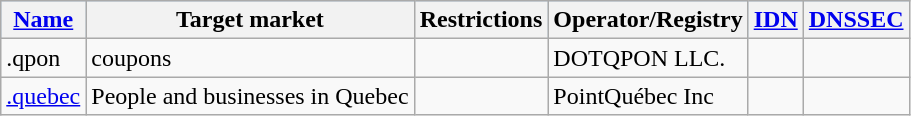<table class="wikitable sortable">
<tr style="background:#a0d0ff;">
<th><a href='#'>Name</a></th>
<th>Target market</th>
<th class="unsortable">Restrictions</th>
<th>Operator/Registry</th>
<th><a href='#'>IDN</a></th>
<th><a href='#'>DNSSEC</a></th>
</tr>
<tr valign="top">
<td>.qpon</td>
<td>coupons</td>
<td></td>
<td>DOTQPON LLC.</td>
<td></td>
<td></td>
</tr>
<tr valign="top">
<td><a href='#'>.quebec</a></td>
<td>People and businesses in Quebec</td>
<td></td>
<td>PointQuébec Inc</td>
<td></td>
<td></td>
</tr>
</table>
